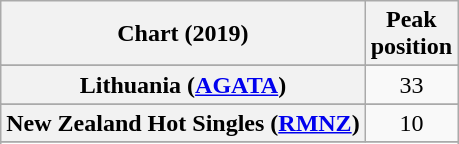<table class="wikitable sortable plainrowheaders" style="text-align:center">
<tr>
<th scope="col">Chart (2019)</th>
<th scope="col">Peak<br>position</th>
</tr>
<tr>
</tr>
<tr>
</tr>
<tr>
</tr>
<tr>
</tr>
<tr>
</tr>
<tr>
</tr>
<tr>
</tr>
<tr>
</tr>
<tr>
</tr>
<tr>
</tr>
<tr>
<th scope="row">Lithuania (<a href='#'>AGATA</a>)</th>
<td>33</td>
</tr>
<tr>
</tr>
<tr>
<th scope="row">New Zealand Hot Singles (<a href='#'>RMNZ</a>)</th>
<td>10</td>
</tr>
<tr>
</tr>
<tr>
</tr>
<tr>
</tr>
<tr>
</tr>
<tr>
</tr>
<tr>
</tr>
<tr>
</tr>
<tr>
</tr>
</table>
